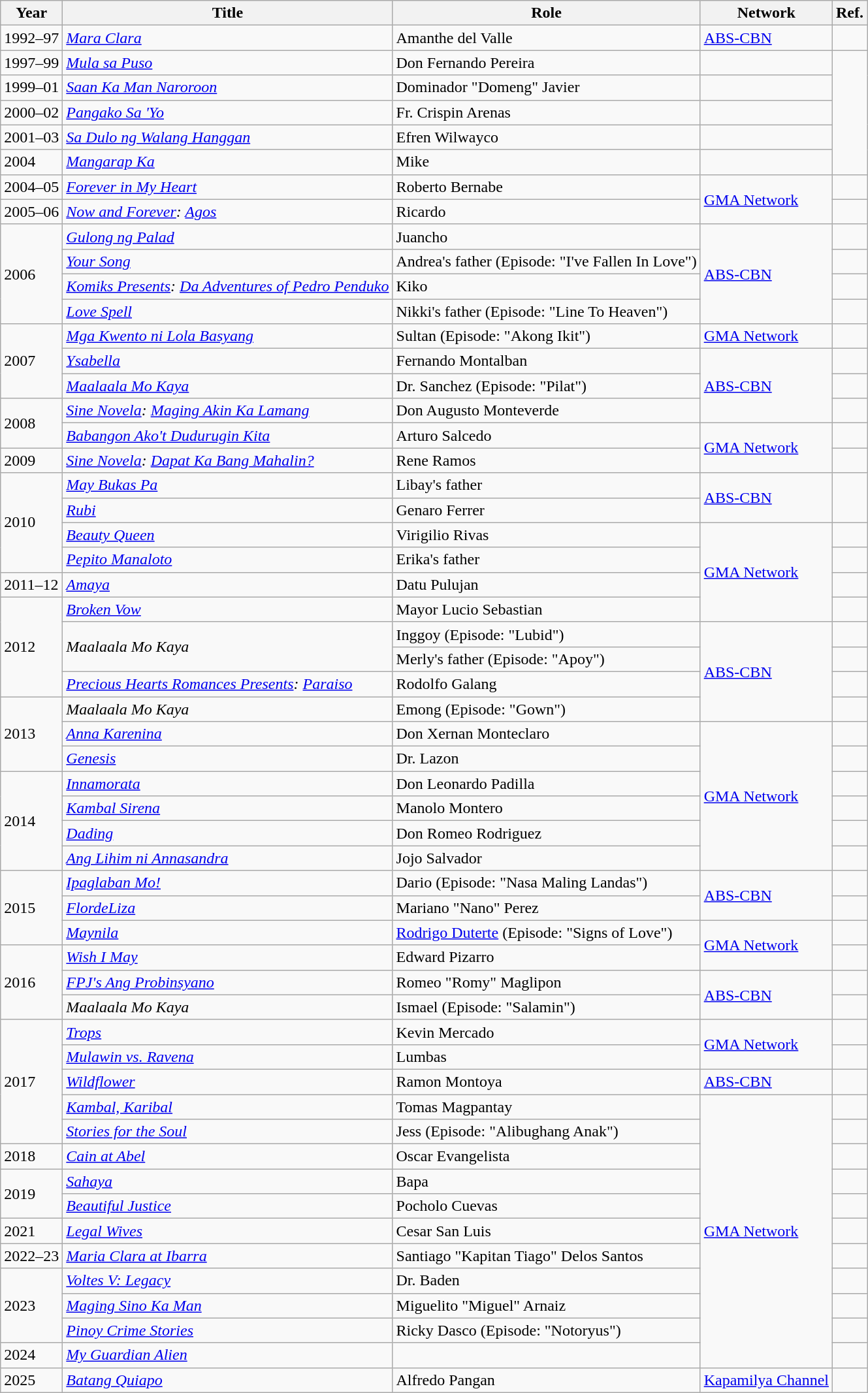<table class="wikitable">
<tr>
<th>Year</th>
<th>Title</th>
<th>Role</th>
<th>Network</th>
<th>Ref.</th>
</tr>
<tr>
<td>1992–97</td>
<td><em><a href='#'>Mara Clara</a></em></td>
<td>Amanthe del Valle</td>
<td><a href='#'>ABS-CBN</a></td>
<td></td>
</tr>
<tr>
<td>1997–99</td>
<td><em><a href='#'>Mula sa Puso</a></em></td>
<td>Don Fernando Pereira</td>
<td></td>
</tr>
<tr>
<td>1999–01</td>
<td><em><a href='#'>Saan Ka Man Naroroon</a></em></td>
<td>Dominador "Domeng" Javier</td>
<td></td>
</tr>
<tr>
<td>2000–02</td>
<td><em><a href='#'>Pangako Sa 'Yo</a></em></td>
<td>Fr. Crispin Arenas</td>
<td></td>
</tr>
<tr>
<td>2001–03</td>
<td><em><a href='#'>Sa Dulo ng Walang Hanggan</a></em></td>
<td>Efren Wilwayco</td>
<td></td>
</tr>
<tr>
<td>2004</td>
<td><em><a href='#'>Mangarap Ka</a></em></td>
<td>Mike</td>
<td></td>
</tr>
<tr>
<td>2004–05</td>
<td><em><a href='#'>Forever in My Heart</a></em></td>
<td>Roberto Bernabe</td>
<td rowspan="2"><a href='#'>GMA Network</a></td>
<td></td>
</tr>
<tr>
<td>2005–06</td>
<td><em><a href='#'>Now and Forever</a>: <a href='#'>Agos</a></em></td>
<td>Ricardo</td>
<td></td>
</tr>
<tr>
<td rowspan="4">2006</td>
<td><em><a href='#'>Gulong ng Palad</a></em></td>
<td>Juancho</td>
<td rowspan="4"><a href='#'>ABS-CBN</a></td>
<td></td>
</tr>
<tr>
<td><em><a href='#'>Your Song</a></em></td>
<td>Andrea's father (Episode: "I've Fallen In Love")</td>
<td></td>
</tr>
<tr>
<td><em><a href='#'>Komiks Presents</a>: <a href='#'>Da Adventures of Pedro Penduko</a></em></td>
<td>Kiko</td>
<td></td>
</tr>
<tr>
<td><em><a href='#'>Love Spell</a></em></td>
<td>Nikki's father (Episode: "Line To Heaven")</td>
<td></td>
</tr>
<tr>
<td rowspan="3">2007</td>
<td><em><a href='#'>Mga Kwento ni Lola Basyang</a></em></td>
<td>Sultan (Episode: "Akong Ikit")</td>
<td><a href='#'>GMA Network</a></td>
<td></td>
</tr>
<tr>
<td><em><a href='#'>Ysabella</a></em></td>
<td>Fernando Montalban</td>
<td rowspan="3"><a href='#'>ABS-CBN</a></td>
<td></td>
</tr>
<tr>
<td><em><a href='#'>Maalaala Mo Kaya</a></em></td>
<td>Dr. Sanchez (Episode: "Pilat")</td>
<td></td>
</tr>
<tr>
<td rowspan="2">2008</td>
<td><em> <a href='#'>Sine Novela</a>: <a href='#'>Maging Akin Ka Lamang</a></em></td>
<td>Don Augusto Monteverde</td>
<td></td>
</tr>
<tr>
<td><em><a href='#'>Babangon Ako't Dudurugin Kita</a></em></td>
<td>Arturo Salcedo</td>
<td rowspan="2"><a href='#'>GMA Network</a></td>
<td></td>
</tr>
<tr>
<td>2009</td>
<td><em> <a href='#'>Sine Novela</a>: <a href='#'>Dapat Ka Bang Mahalin?</a></em></td>
<td>Rene Ramos</td>
<td></td>
</tr>
<tr>
<td rowspan="4">2010</td>
<td><em><a href='#'>May Bukas Pa</a></em></td>
<td>Libay's father</td>
<td rowspan="2"><a href='#'>ABS-CBN</a></td>
<td rowspan="2"></td>
</tr>
<tr>
<td><em><a href='#'>Rubi</a></em></td>
<td>Genaro Ferrer</td>
</tr>
<tr>
<td><em><a href='#'>Beauty Queen</a></em></td>
<td>Virigilio Rivas</td>
<td rowspan="4"><a href='#'>GMA Network</a></td>
<td></td>
</tr>
<tr>
<td><em><a href='#'>Pepito Manaloto</a></em></td>
<td>Erika's father</td>
<td></td>
</tr>
<tr>
<td>2011–12</td>
<td><em><a href='#'>Amaya</a></em></td>
<td>Datu Pulujan</td>
<td></td>
</tr>
<tr>
<td rowspan="4">2012</td>
<td><em><a href='#'>Broken Vow</a></em></td>
<td>Mayor Lucio Sebastian</td>
<td></td>
</tr>
<tr>
<td rowspan="2"><em>Maalaala Mo Kaya</em></td>
<td>Inggoy (Episode: "Lubid")</td>
<td rowspan="4"><a href='#'>ABS-CBN</a></td>
<td></td>
</tr>
<tr>
<td>Merly's father (Episode: "Apoy")</td>
<td></td>
</tr>
<tr>
<td><em><a href='#'>Precious Hearts Romances Presents</a>: <a href='#'>Paraiso</a></em></td>
<td>Rodolfo Galang</td>
<td></td>
</tr>
<tr>
<td rowspan="3">2013</td>
<td><em>Maalaala Mo Kaya</em></td>
<td>Emong (Episode: "Gown")</td>
<td></td>
</tr>
<tr>
<td><em><a href='#'>Anna Karenina</a></em></td>
<td>Don Xernan Monteclaro</td>
<td rowspan="6"><a href='#'>GMA Network</a></td>
<td></td>
</tr>
<tr>
<td><em><a href='#'>Genesis</a></em></td>
<td>Dr. Lazon</td>
<td></td>
</tr>
<tr>
<td rowspan="4">2014</td>
<td><em><a href='#'>Innamorata</a></em></td>
<td>Don Leonardo Padilla</td>
<td></td>
</tr>
<tr>
<td><em><a href='#'>Kambal Sirena</a></em></td>
<td>Manolo Montero</td>
<td></td>
</tr>
<tr>
<td><em><a href='#'>Dading</a></em></td>
<td>Don Romeo Rodriguez</td>
<td></td>
</tr>
<tr>
<td><em><a href='#'>Ang Lihim ni Annasandra</a></em></td>
<td>Jojo Salvador</td>
<td></td>
</tr>
<tr>
<td rowspan="3">2015</td>
<td><em><a href='#'>Ipaglaban Mo!</a></em></td>
<td>Dario (Episode: "Nasa Maling Landas")</td>
<td rowspan="2"><a href='#'>ABS-CBN</a></td>
<td></td>
</tr>
<tr>
<td><em><a href='#'>FlordeLiza</a></em></td>
<td>Mariano "Nano" Perez</td>
<td></td>
</tr>
<tr>
<td><em><a href='#'>Maynila</a></em></td>
<td><a href='#'>Rodrigo Duterte</a> (Episode: "Signs of Love")</td>
<td rowspan="2"><a href='#'>GMA Network</a></td>
<td></td>
</tr>
<tr>
<td rowspan="3">2016</td>
<td><em><a href='#'>Wish I May</a></em></td>
<td>Edward Pizarro</td>
<td></td>
</tr>
<tr>
<td><em><a href='#'>FPJ's Ang Probinsyano</a></em></td>
<td>Romeo "Romy" Maglipon</td>
<td rowspan="2"><a href='#'>ABS-CBN</a></td>
<td></td>
</tr>
<tr>
<td><em>Maalaala Mo Kaya</em></td>
<td>Ismael (Episode: "Salamin")</td>
<td></td>
</tr>
<tr>
<td rowspan="5">2017</td>
<td><em><a href='#'>Trops</a></em></td>
<td>Kevin Mercado</td>
<td Rowspan="2"><a href='#'>GMA Network</a></td>
<td></td>
</tr>
<tr>
<td><em><a href='#'>Mulawin vs. Ravena</a></em></td>
<td>Lumbas</td>
<td></td>
</tr>
<tr>
<td><em><a href='#'>Wildflower</a></em></td>
<td>Ramon Montoya</td>
<td><a href='#'>ABS-CBN</a></td>
<td></td>
</tr>
<tr>
<td><em><a href='#'>Kambal, Karibal</a></em></td>
<td>Tomas Magpantay</td>
<td rowspan="11"><a href='#'>GMA Network</a></td>
<td></td>
</tr>
<tr>
<td><em><a href='#'>Stories for the Soul</a></em></td>
<td>Jess (Episode: "Alibughang Anak")</td>
<td></td>
</tr>
<tr>
<td>2018</td>
<td><em><a href='#'>Cain at Abel</a></em></td>
<td>Oscar Evangelista</td>
<td></td>
</tr>
<tr>
<td rowspan="2">2019</td>
<td><em><a href='#'>Sahaya</a></em></td>
<td>Bapa</td>
<td></td>
</tr>
<tr>
<td><em><a href='#'>Beautiful Justice</a></em></td>
<td>Pocholo Cuevas</td>
<td></td>
</tr>
<tr>
<td>2021</td>
<td><em><a href='#'>Legal Wives</a></em></td>
<td>Cesar San Luis</td>
<td></td>
</tr>
<tr>
<td>2022–23</td>
<td><em><a href='#'>Maria Clara at Ibarra</a></em></td>
<td>Santiago "Kapitan Tiago" Delos Santos</td>
<td></td>
</tr>
<tr>
<td rowspan="3">2023</td>
<td><em><a href='#'>Voltes V: Legacy</a></em></td>
<td>Dr. Baden</td>
<td></td>
</tr>
<tr>
<td><em><a href='#'>Maging Sino Ka Man</a></em></td>
<td>Miguelito "Miguel" Arnaiz</td>
<td></td>
</tr>
<tr>
<td><em><a href='#'>Pinoy Crime Stories</a></em></td>
<td>Ricky Dasco (Episode: "Notoryus")</td>
<td></td>
</tr>
<tr>
<td>2024</td>
<td><em><a href='#'>My Guardian Alien</a></em></td>
<td></td>
<td></td>
</tr>
<tr>
<td>2025</td>
<td><em><a href='#'> Batang Quiapo</a></em></td>
<td>Alfredo Pangan</td>
<td><a href='#'>Kapamilya Channel</a></td>
<td></td>
</tr>
</table>
